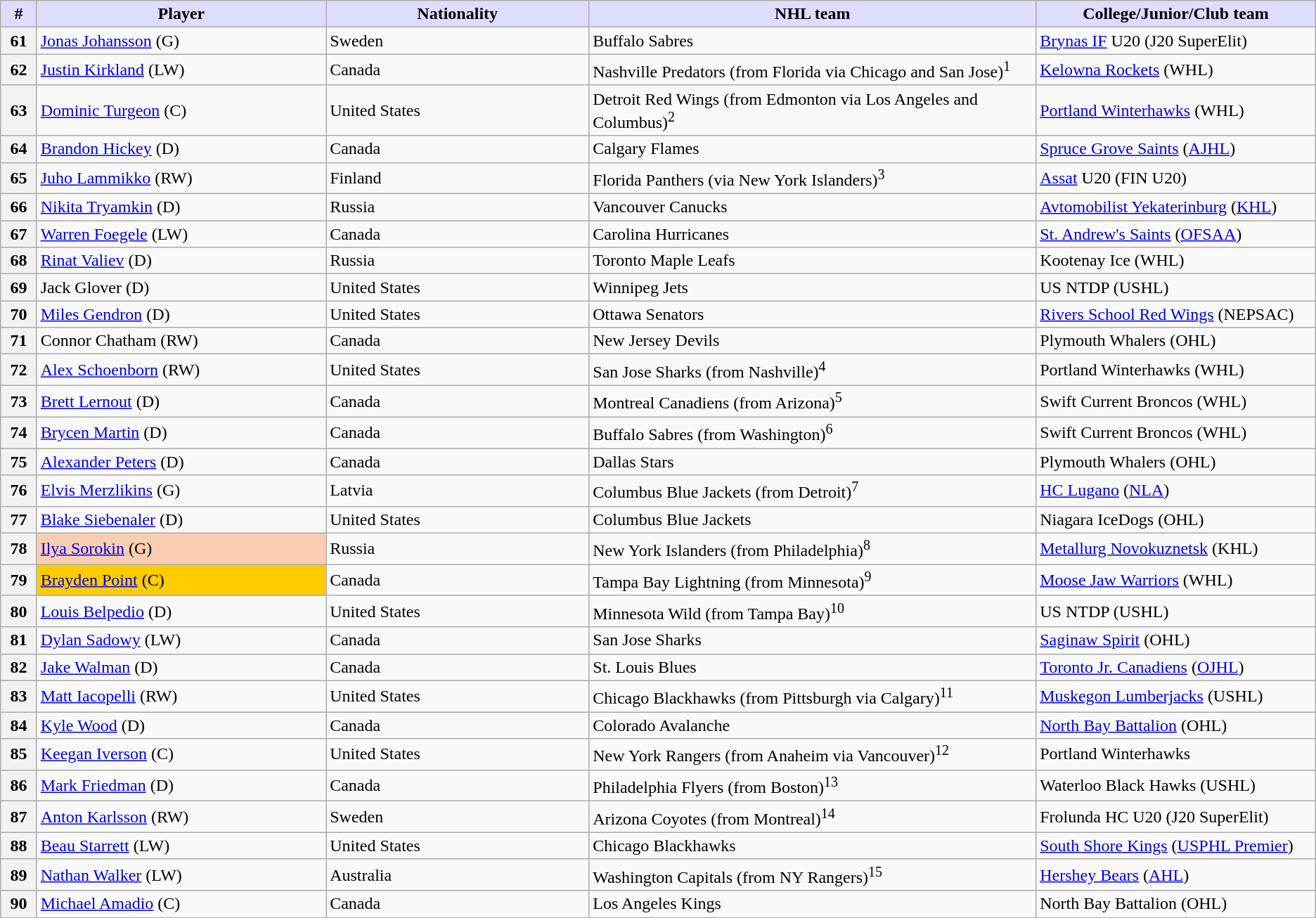<table class="wikitable">
<tr>
<th style="background:#ddf; width:2.75%;">#</th>
<th style="background:#ddf; width:22.0%;">Player</th>
<th style="background:#ddf; width:20.0%;">Nationality</th>
<th style="background:#ddf; width:34.0%;">NHL team</th>
<th style="background:#ddf; width:100.0%;">College/Junior/Club team</th>
</tr>
<tr>
<th>61</th>
<td><a href='#'>Jonas Johansson</a> (G)</td>
<td> Sweden</td>
<td>Buffalo Sabres</td>
<td><a href='#'>Brynas IF</a> U20 (J20 SuperElit)</td>
</tr>
<tr>
<th>62</th>
<td><a href='#'>Justin Kirkland</a> (LW)</td>
<td> Canada</td>
<td>Nashville Predators (from Florida via Chicago and San Jose)<sup>1</sup></td>
<td><a href='#'>Kelowna Rockets</a> (WHL)</td>
</tr>
<tr>
<th>63</th>
<td><a href='#'>Dominic Turgeon</a> (C)</td>
<td> United States</td>
<td>Detroit Red Wings (from Edmonton via Los Angeles and Columbus)<sup>2</sup></td>
<td><a href='#'>Portland Winterhawks</a> (WHL)</td>
</tr>
<tr>
<th>64</th>
<td><a href='#'>Brandon Hickey</a> (D)</td>
<td> Canada</td>
<td>Calgary Flames</td>
<td><a href='#'>Spruce Grove Saints</a> (<a href='#'>AJHL</a>)</td>
</tr>
<tr>
<th>65</th>
<td><a href='#'>Juho Lammikko</a> (RW)</td>
<td> Finland</td>
<td>Florida Panthers (via New York Islanders)<sup>3</sup></td>
<td><a href='#'>Assat</a> U20 (FIN U20)</td>
</tr>
<tr>
<th>66</th>
<td><a href='#'>Nikita Tryamkin</a> (D)</td>
<td> Russia</td>
<td>Vancouver Canucks</td>
<td><a href='#'>Avtomobilist Yekaterinburg</a> (<a href='#'>KHL</a>)</td>
</tr>
<tr>
<th>67</th>
<td><a href='#'>Warren Foegele</a> (LW)</td>
<td> Canada</td>
<td>Carolina Hurricanes</td>
<td><a href='#'>St. Andrew's Saints</a> (<a href='#'>OFSAA</a>)</td>
</tr>
<tr>
<th>68</th>
<td><a href='#'>Rinat Valiev</a> (D)</td>
<td> Russia</td>
<td>Toronto Maple Leafs</td>
<td>Kootenay Ice (WHL)</td>
</tr>
<tr>
<th>69</th>
<td>Jack Glover (D)</td>
<td> United States</td>
<td>Winnipeg Jets</td>
<td>US NTDP (USHL)</td>
</tr>
<tr>
<th>70</th>
<td><a href='#'>Miles Gendron</a> (D)</td>
<td> United States</td>
<td>Ottawa Senators</td>
<td><a href='#'>Rivers School Red Wings</a> (NEPSAC)</td>
</tr>
<tr>
<th>71</th>
<td>Connor Chatham (RW)</td>
<td> Canada</td>
<td>New Jersey Devils</td>
<td>Plymouth Whalers (OHL)</td>
</tr>
<tr>
<th>72</th>
<td><a href='#'>Alex Schoenborn</a> (RW)</td>
<td> United States</td>
<td>San Jose Sharks (from Nashville)<sup>4</sup></td>
<td>Portland Winterhawks (WHL)</td>
</tr>
<tr>
<th>73</th>
<td><a href='#'>Brett Lernout</a> (D)</td>
<td> Canada</td>
<td>Montreal Canadiens (from Arizona)<sup>5</sup></td>
<td>Swift Current Broncos (WHL)</td>
</tr>
<tr>
<th>74</th>
<td><a href='#'>Brycen Martin</a> (D)</td>
<td> Canada</td>
<td>Buffalo Sabres (from Washington)<sup>6</sup></td>
<td>Swift Current Broncos (WHL)</td>
</tr>
<tr>
<th>75</th>
<td><a href='#'>Alexander Peters</a> (D)</td>
<td> Canada</td>
<td>Dallas Stars</td>
<td>Plymouth Whalers (OHL)</td>
</tr>
<tr>
<th>76</th>
<td><a href='#'>Elvis Merzlikins</a> (G)</td>
<td> Latvia</td>
<td>Columbus Blue Jackets (from Detroit)<sup>7</sup></td>
<td><a href='#'>HC Lugano</a> (<a href='#'>NLA</a>)</td>
</tr>
<tr>
<th>77</th>
<td><a href='#'>Blake Siebenaler</a> (D)</td>
<td> United States</td>
<td>Columbus Blue Jackets</td>
<td>Niagara IceDogs (OHL)</td>
</tr>
<tr>
<th>78</th>
<td bgcolor="#FBCEB1"><a href='#'>Ilya Sorokin</a> (G)</td>
<td> Russia</td>
<td>New York Islanders (from Philadelphia)<sup>8</sup></td>
<td><a href='#'>Metallurg Novokuznetsk</a> (KHL)</td>
</tr>
<tr>
<th>79</th>
<td bgcolor="#FFCC00"><a href='#'>Brayden Point</a> (C)</td>
<td> Canada</td>
<td>Tampa Bay Lightning (from Minnesota)<sup>9</sup></td>
<td><a href='#'>Moose Jaw Warriors</a> (WHL)</td>
</tr>
<tr>
<th>80</th>
<td><a href='#'>Louis Belpedio</a> (D)</td>
<td> United States</td>
<td>Minnesota Wild (from Tampa Bay)<sup>10</sup></td>
<td>US NTDP (USHL)</td>
</tr>
<tr>
<th>81</th>
<td><a href='#'>Dylan Sadowy</a> (LW)</td>
<td> Canada</td>
<td>San Jose Sharks</td>
<td><a href='#'>Saginaw Spirit</a> (OHL)</td>
</tr>
<tr>
<th>82</th>
<td><a href='#'>Jake Walman</a> (D)</td>
<td> Canada</td>
<td>St. Louis Blues</td>
<td><a href='#'>Toronto Jr. Canadiens</a> (<a href='#'>OJHL</a>)</td>
</tr>
<tr>
<th>83</th>
<td><a href='#'>Matt Iacopelli</a> (RW)</td>
<td> United States</td>
<td>Chicago Blackhawks (from Pittsburgh via Calgary)<sup>11</sup></td>
<td><a href='#'>Muskegon Lumberjacks</a> (USHL)</td>
</tr>
<tr>
<th>84</th>
<td><a href='#'>Kyle Wood</a> (D)</td>
<td> Canada</td>
<td>Colorado Avalanche</td>
<td><a href='#'>North Bay Battalion</a> (OHL)</td>
</tr>
<tr>
<th>85</th>
<td><a href='#'>Keegan Iverson</a> (C)</td>
<td> United States</td>
<td>New York Rangers (from Anaheim via Vancouver)<sup>12</sup></td>
<td>Portland Winterhawks</td>
</tr>
<tr>
<th>86</th>
<td><a href='#'>Mark Friedman</a> (D)</td>
<td> Canada</td>
<td>Philadelphia Flyers (from Boston)<sup>13</sup></td>
<td>Waterloo Black Hawks (USHL)</td>
</tr>
<tr>
<th>87</th>
<td><a href='#'>Anton Karlsson</a> (RW)</td>
<td> Sweden</td>
<td>Arizona Coyotes (from Montreal)<sup>14</sup></td>
<td>Frolunda HC U20 (J20 SuperElit)</td>
</tr>
<tr>
<th>88</th>
<td><a href='#'>Beau Starrett</a> (LW)</td>
<td> United States</td>
<td>Chicago Blackhawks</td>
<td><a href='#'>South Shore Kings</a> (<a href='#'>USPHL Premier</a>)</td>
</tr>
<tr>
<th>89</th>
<td><a href='#'>Nathan Walker</a> (LW)</td>
<td> Australia</td>
<td>Washington Capitals (from NY Rangers)<sup>15</sup></td>
<td><a href='#'>Hershey Bears</a> (<a href='#'>AHL</a>)</td>
</tr>
<tr>
<th>90</th>
<td><a href='#'>Michael Amadio</a> (C)</td>
<td> Canada</td>
<td>Los Angeles Kings</td>
<td>North Bay Battalion (OHL)</td>
</tr>
</table>
